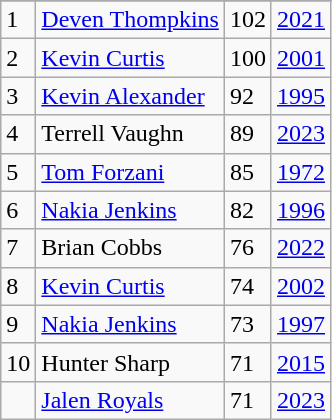<table class="wikitable">
<tr>
</tr>
<tr>
<td>1</td>
<td><a href='#'>Deven Thompkins</a></td>
<td>102</td>
<td><a href='#'>2021</a></td>
</tr>
<tr>
<td>2</td>
<td><a href='#'>Kevin Curtis</a></td>
<td>100</td>
<td><a href='#'>2001</a></td>
</tr>
<tr>
<td>3</td>
<td><a href='#'>Kevin Alexander</a></td>
<td>92</td>
<td><a href='#'>1995</a></td>
</tr>
<tr>
<td>4</td>
<td>Terrell Vaughn</td>
<td>89</td>
<td><a href='#'>2023</a></td>
</tr>
<tr>
<td>5</td>
<td><a href='#'>Tom Forzani</a></td>
<td>85</td>
<td><a href='#'>1972</a></td>
</tr>
<tr>
<td>6</td>
<td><a href='#'>Nakia Jenkins</a></td>
<td>82</td>
<td><a href='#'>1996</a></td>
</tr>
<tr>
<td>7</td>
<td>Brian Cobbs</td>
<td>76</td>
<td><a href='#'>2022</a></td>
</tr>
<tr>
<td>8</td>
<td><a href='#'>Kevin Curtis</a></td>
<td>74</td>
<td><a href='#'>2002</a></td>
</tr>
<tr>
<td>9</td>
<td><a href='#'>Nakia Jenkins</a></td>
<td>73</td>
<td><a href='#'>1997</a></td>
</tr>
<tr>
<td>10</td>
<td>Hunter Sharp</td>
<td>71</td>
<td><a href='#'>2015</a></td>
</tr>
<tr>
<td></td>
<td><a href='#'>Jalen Royals</a></td>
<td>71</td>
<td><a href='#'>2023</a></td>
</tr>
</table>
